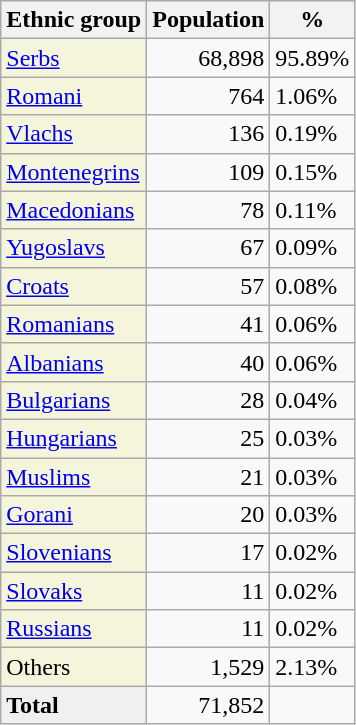<table class="wikitable">
<tr>
<th>Ethnic group</th>
<th>Population</th>
<th>%</th>
</tr>
<tr>
<td style="background:#F5F5DC;"><a href='#'>Serbs</a></td>
<td align="right">68,898</td>
<td>95.89%</td>
</tr>
<tr>
<td style="background:#F5F5DC;"><a href='#'>Romani</a></td>
<td align="right">764</td>
<td>1.06%</td>
</tr>
<tr>
<td style="background:#F5F5DC;"><a href='#'>Vlachs</a></td>
<td align="right">136</td>
<td>0.19%</td>
</tr>
<tr>
<td style="background:#F5F5DC;"><a href='#'>Montenegrins</a></td>
<td align="right">109</td>
<td>0.15%</td>
</tr>
<tr>
<td style="background:#F5F5DC;"><a href='#'>Macedonians</a></td>
<td align="right">78</td>
<td>0.11%</td>
</tr>
<tr>
<td style="background:#F5F5DC;"><a href='#'>Yugoslavs</a></td>
<td align="right">67</td>
<td>0.09%</td>
</tr>
<tr>
<td style="background:#F5F5DC;"><a href='#'>Croats</a></td>
<td align="right">57</td>
<td>0.08%</td>
</tr>
<tr>
<td style="background:#F5F5DC;"><a href='#'>Romanians</a></td>
<td align="right">41</td>
<td>0.06%</td>
</tr>
<tr>
<td style="background:#F5F5DC;"><a href='#'>Albanians</a></td>
<td align="right">40</td>
<td>0.06%</td>
</tr>
<tr>
<td style="background:#F5F5DC;"><a href='#'>Bulgarians</a></td>
<td align="right">28</td>
<td>0.04%</td>
</tr>
<tr>
<td style="background:#F5F5DC;"><a href='#'>Hungarians</a></td>
<td align="right">25</td>
<td>0.03%</td>
</tr>
<tr>
<td style="background:#F5F5DC;"><a href='#'>Muslims</a></td>
<td align="right">21</td>
<td>0.03%</td>
</tr>
<tr>
<td style="background:#F5F5DC;"><a href='#'>Gorani</a></td>
<td align="right">20</td>
<td>0.03%</td>
</tr>
<tr>
<td style="background:#F5F5DC;"><a href='#'>Slovenians</a></td>
<td align="right">17</td>
<td>0.02%</td>
</tr>
<tr>
<td style="background:#F5F5DC;"><a href='#'>Slovaks</a></td>
<td align="right">11</td>
<td>0.02%</td>
</tr>
<tr>
<td style="background:#F5F5DC;"><a href='#'>Russians</a></td>
<td align="right">11</td>
<td>0.02%</td>
</tr>
<tr>
<td style="background:#F5F5DC;">Others</td>
<td align="right">1,529</td>
<td>2.13%</td>
</tr>
<tr>
<td style="background:#F0F0F0;"><strong>Total</strong></td>
<td align="right">71,852</td>
<td></td>
</tr>
</table>
